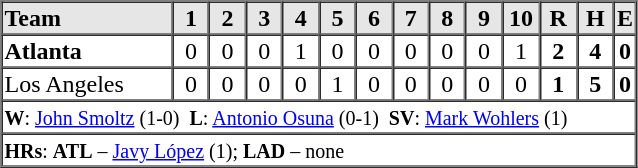<table border=1 cellspacing=0 width=425 style="margin-left:3em;">
<tr style="text-align:center; background-color:#e6e6e6;">
<th align=left width=28%>Team</th>
<th width=6%>1</th>
<th width=6%>2</th>
<th width=6%>3</th>
<th width=6%>4</th>
<th width=6%>5</th>
<th width=6%>6</th>
<th width=6%>7</th>
<th width=6%>8</th>
<th width=6%>9</th>
<th width=6%>10</th>
<th width=6%>R</th>
<th width=6%>H</th>
<th width=8%>E</th>
</tr>
<tr style="text-align:center;">
<td align=left><strong>Atlanta</strong></td>
<td>0</td>
<td>0</td>
<td>0</td>
<td>1</td>
<td>0</td>
<td>0</td>
<td>0</td>
<td>0</td>
<td>0</td>
<td>1</td>
<td><strong>2</strong></td>
<td><strong>4</strong></td>
<td><strong>0</strong></td>
</tr>
<tr style="text-align:center;">
<td align=left>Los Angeles</td>
<td>0</td>
<td>0</td>
<td>0</td>
<td>0</td>
<td>1</td>
<td>0</td>
<td>0</td>
<td>0</td>
<td>0</td>
<td>0</td>
<td><strong>1</strong></td>
<td><strong>5</strong></td>
<td><strong>0</strong></td>
</tr>
<tr style="text-align:left;">
<td colspan=17><small><strong>W</strong>: <a href='#'>John Smoltz</a> (1-0)  <strong>L</strong>: <a href='#'>Antonio Osuna</a> (0-1)  <strong>SV</strong>: <a href='#'>Mark Wohlers</a> (1)  </small></td>
</tr>
<tr style="text-align:left;">
<td colspan=17><small><strong>HRs</strong>: <strong>ATL</strong> – <a href='#'>Javy López</a> (1); <strong>LAD</strong> – none</small></td>
</tr>
</table>
